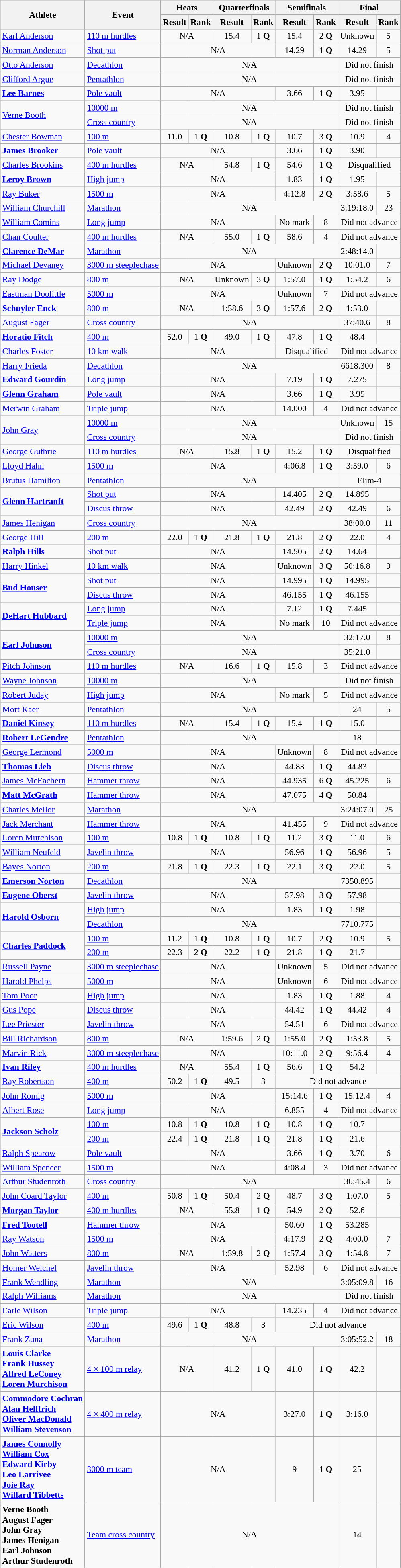<table class=wikitable style="font-size:90%">
<tr>
<th rowspan=2>Athlete</th>
<th rowspan=2>Event</th>
<th colspan=2>Heats</th>
<th colspan=2>Quarterfinals</th>
<th colspan=2>Semifinals</th>
<th colspan=2>Final</th>
</tr>
<tr>
<th>Result</th>
<th>Rank</th>
<th>Result</th>
<th>Rank</th>
<th>Result</th>
<th>Rank</th>
<th>Result</th>
<th>Rank</th>
</tr>
<tr>
<td><a href='#'>Karl Anderson</a></td>
<td><a href='#'>110 m hurdles</a></td>
<td align=center colspan=2>N/A</td>
<td align=center>15.4</td>
<td align=center>1 <strong>Q</strong></td>
<td align=center>15.4</td>
<td align=center>2 <strong>Q</strong></td>
<td align=center>Unknown</td>
<td align=center>5</td>
</tr>
<tr>
<td><a href='#'>Norman Anderson</a></td>
<td><a href='#'>Shot put</a></td>
<td align=center colspan=4>N/A</td>
<td align=center>14.29</td>
<td align=center>1 <strong>Q</strong></td>
<td align=center>14.29</td>
<td align=center>5</td>
</tr>
<tr>
<td><a href='#'>Otto Anderson</a></td>
<td><a href='#'>Decathlon</a></td>
<td align=center colspan=6>N/A</td>
<td align=center colspan=2>Did not finish</td>
</tr>
<tr>
<td><a href='#'>Clifford Argue</a></td>
<td><a href='#'>Pentathlon</a></td>
<td align=center colspan=6>N/A</td>
<td align=center colspan=2>Did not finish</td>
</tr>
<tr>
<td><strong><a href='#'>Lee Barnes</a></strong></td>
<td><a href='#'>Pole vault</a></td>
<td align=center colspan=4>N/A</td>
<td align=center>3.66</td>
<td align=center>1 <strong>Q</strong></td>
<td align=center>3.95</td>
<td align=center></td>
</tr>
<tr>
<td rowspan=2><a href='#'>Verne Booth</a></td>
<td><a href='#'>10000 m</a></td>
<td align=center colspan=6>N/A</td>
<td align=center colspan=2>Did not finish</td>
</tr>
<tr>
<td><a href='#'>Cross country</a></td>
<td align=center colspan=6>N/A</td>
<td align=center colspan=2>Did not finish</td>
</tr>
<tr>
<td><a href='#'>Chester Bowman</a></td>
<td><a href='#'>100 m</a></td>
<td align=center>11.0</td>
<td align=center>1 <strong>Q</strong></td>
<td align=center>10.8</td>
<td align=center>1 <strong>Q</strong></td>
<td align=center>10.7</td>
<td align=center>3 <strong>Q</strong></td>
<td align=center>10.9</td>
<td align=center>4</td>
</tr>
<tr>
<td><strong><a href='#'>James Brooker</a></strong></td>
<td><a href='#'>Pole vault</a></td>
<td align=center colspan=4>N/A</td>
<td align=center>3.66</td>
<td align=center>1 <strong>Q</strong></td>
<td align=center>3.90</td>
<td align=center></td>
</tr>
<tr>
<td><a href='#'>Charles Brookins</a></td>
<td><a href='#'>400 m hurdles</a></td>
<td align=center colspan=2>N/A</td>
<td align=center>54.8</td>
<td align=center>1 <strong>Q</strong></td>
<td align=center>54.6</td>
<td align=center>1 <strong>Q</strong></td>
<td align=center colspan=2>Disqualified</td>
</tr>
<tr>
<td><strong><a href='#'>Leroy Brown</a></strong></td>
<td><a href='#'>High jump</a></td>
<td align=center colspan=4>N/A</td>
<td align=center>1.83</td>
<td align=center>1 <strong>Q</strong></td>
<td align=center>1.95</td>
<td align=center></td>
</tr>
<tr>
<td><a href='#'>Ray Buker</a></td>
<td><a href='#'>1500 m</a></td>
<td align=center colspan=4>N/A</td>
<td align=center>4:12.8</td>
<td align=center>2 <strong>Q</strong></td>
<td align=center>3:58.6</td>
<td align=center>5</td>
</tr>
<tr>
<td><a href='#'>William Churchill</a></td>
<td><a href='#'>Marathon</a></td>
<td align=center colspan=6>N/A</td>
<td align=center>3:19:18.0</td>
<td align=center>23</td>
</tr>
<tr>
<td><a href='#'>William Comins</a></td>
<td><a href='#'>Long jump</a></td>
<td align=center colspan=4>N/A</td>
<td align=center>No mark</td>
<td align=center>8</td>
<td align=center colspan=2>Did not advance</td>
</tr>
<tr>
<td><a href='#'>Chan Coulter</a></td>
<td><a href='#'>400 m hurdles</a></td>
<td align=center colspan=2>N/A</td>
<td align=center>55.0</td>
<td align=center>1 <strong>Q</strong></td>
<td align=center>58.6</td>
<td align=center>4</td>
<td align=center colspan=2>Did not advance</td>
</tr>
<tr>
<td><strong><a href='#'>Clarence DeMar</a></strong></td>
<td><a href='#'>Marathon</a></td>
<td align=center colspan=6>N/A</td>
<td align=center>2:48:14.0</td>
<td align=center></td>
</tr>
<tr>
<td><a href='#'>Michael Devaney</a></td>
<td><a href='#'>3000 m steeplechase</a></td>
<td align=center colspan=4>N/A</td>
<td align=center>Unknown</td>
<td align=center>2 <strong>Q</strong></td>
<td align=center>10:01.0</td>
<td align=center>7</td>
</tr>
<tr>
<td><a href='#'>Ray Dodge</a></td>
<td><a href='#'>800 m</a></td>
<td align=center colspan=2>N/A</td>
<td align=center>Unknown</td>
<td align=center>3 <strong>Q</strong></td>
<td align=center>1:57.0</td>
<td align=center>1 <strong>Q</strong></td>
<td align=center>1:54.2</td>
<td align=center>6</td>
</tr>
<tr>
<td><a href='#'>Eastman Doolittle</a></td>
<td><a href='#'>5000 m</a></td>
<td align=center colspan=4>N/A</td>
<td align=center>Unknown</td>
<td align=center>7</td>
<td align=center colspan=2>Did not advance</td>
</tr>
<tr>
<td><strong><a href='#'>Schuyler Enck</a></strong></td>
<td><a href='#'>800 m</a></td>
<td align=center colspan=2>N/A</td>
<td align=center>1:58.6</td>
<td align=center>3 <strong>Q</strong></td>
<td align=center>1:57.6</td>
<td align=center>2 <strong>Q</strong></td>
<td align=center>1:53.0</td>
<td align=center></td>
</tr>
<tr>
<td><a href='#'>August Fager</a></td>
<td><a href='#'>Cross country</a></td>
<td align=center colspan=6>N/A</td>
<td align=center>37:40.6</td>
<td align=center>8</td>
</tr>
<tr>
<td><strong><a href='#'>Horatio Fitch</a></strong></td>
<td><a href='#'>400 m</a></td>
<td align=center>52.0</td>
<td align=center>1 <strong>Q</strong></td>
<td align=center>49.0</td>
<td align=center>1 <strong>Q</strong></td>
<td align=center>47.8 </td>
<td align=center>1 <strong>Q</strong></td>
<td align=center>48.4</td>
<td align=center></td>
</tr>
<tr>
<td><a href='#'>Charles Foster</a></td>
<td><a href='#'>10 km walk</a></td>
<td align=center colspan=4>N/A</td>
<td align=center colspan=2>Disqualified</td>
<td align=center colspan=2>Did not advance</td>
</tr>
<tr>
<td><a href='#'>Harry Frieda</a></td>
<td><a href='#'>Decathlon</a></td>
<td align=center colspan=6>N/A</td>
<td align=center>6618.300</td>
<td align=center>8</td>
</tr>
<tr>
<td><strong><a href='#'>Edward Gourdin</a></strong></td>
<td><a href='#'>Long jump</a></td>
<td align=center colspan=4>N/A</td>
<td align=center>7.19</td>
<td align=center>1 <strong>Q</strong></td>
<td align=center>7.275</td>
<td align=center></td>
</tr>
<tr>
<td><strong><a href='#'>Glenn Graham</a></strong></td>
<td><a href='#'>Pole vault</a></td>
<td align=center colspan=4>N/A</td>
<td align=center>3.66</td>
<td align=center>1 <strong>Q</strong></td>
<td align=center>3.95</td>
<td align=center></td>
</tr>
<tr>
<td><a href='#'>Merwin Graham</a></td>
<td><a href='#'>Triple jump</a></td>
<td align=center colspan=4>N/A</td>
<td align=center>14.000</td>
<td align=center>4</td>
<td align=center colspan=2>Did not advance</td>
</tr>
<tr>
<td rowspan=2><a href='#'>John Gray</a></td>
<td><a href='#'>10000 m</a></td>
<td align=center colspan=6>N/A</td>
<td align=center>Unknown</td>
<td align=center>15</td>
</tr>
<tr>
<td><a href='#'>Cross country</a></td>
<td align=center colspan=6>N/A</td>
<td align=center colspan=2>Did not finish</td>
</tr>
<tr>
<td><a href='#'>George Guthrie</a></td>
<td><a href='#'>110 m hurdles</a></td>
<td align=center colspan=2>N/A</td>
<td align=center>15.8</td>
<td align=center>1 <strong>Q</strong></td>
<td align=center>15.2</td>
<td align=center>1 <strong>Q</strong></td>
<td align=center colspan=2>Disqualified</td>
</tr>
<tr>
<td><a href='#'>Lloyd Hahn</a></td>
<td><a href='#'>1500 m</a></td>
<td align=center colspan=4>N/A</td>
<td align=center>4:06.8</td>
<td align=center>1 <strong>Q</strong></td>
<td align=center>3:59.0</td>
<td align=center>6</td>
</tr>
<tr>
<td><a href='#'>Brutus Hamilton</a></td>
<td><a href='#'>Pentathlon</a></td>
<td align=center colspan=6>N/A</td>
<td align=center colspan=2>Elim-4</td>
</tr>
<tr>
<td rowspan=2><strong><a href='#'>Glenn Hartranft</a></strong></td>
<td><a href='#'>Shot put</a></td>
<td align=center colspan=4>N/A</td>
<td align=center>14.405</td>
<td align=center>2 <strong>Q</strong></td>
<td align=center>14.895</td>
<td align=center></td>
</tr>
<tr>
<td><a href='#'>Discus throw</a></td>
<td align=center colspan=4>N/A</td>
<td align=center>42.49</td>
<td align=center>2 <strong>Q</strong></td>
<td align=center>42.49</td>
<td align=center>6</td>
</tr>
<tr>
<td><a href='#'>James Henigan</a></td>
<td><a href='#'>Cross country</a></td>
<td align=center colspan=6>N/A</td>
<td align=center>38:00.0</td>
<td align=center>11</td>
</tr>
<tr>
<td><a href='#'>George Hill</a></td>
<td><a href='#'>200 m</a></td>
<td align=center>22.0</td>
<td align=center>1 <strong>Q</strong></td>
<td align=center>21.8</td>
<td align=center>1 <strong>Q</strong></td>
<td align=center>21.8</td>
<td align=center>2 <strong>Q</strong></td>
<td align=center>22.0</td>
<td align=center>4</td>
</tr>
<tr>
<td><strong><a href='#'>Ralph Hills</a></strong></td>
<td><a href='#'>Shot put</a></td>
<td align=center colspan=4>N/A</td>
<td align=center>14.505</td>
<td align=center>2 <strong>Q</strong></td>
<td align=center>14.64</td>
<td align=center></td>
</tr>
<tr>
<td><a href='#'>Harry Hinkel</a></td>
<td><a href='#'>10 km walk</a></td>
<td align=center colspan=4>N/A</td>
<td align=center>Unknown</td>
<td align=center>3 <strong>Q</strong></td>
<td align=center>50:16.8</td>
<td align=center>9</td>
</tr>
<tr>
<td rowspan=2><strong><a href='#'>Bud Houser</a></strong></td>
<td><a href='#'>Shot put</a></td>
<td align=center colspan=4>N/A</td>
<td align=center>14.995</td>
<td align=center>1 <strong>Q</strong></td>
<td align=center>14.995</td>
<td align=center></td>
</tr>
<tr>
<td><a href='#'>Discus throw</a></td>
<td align=center colspan=4>N/A</td>
<td align=center>46.155 </td>
<td align=center>1 <strong>Q</strong></td>
<td align=center>46.155</td>
<td align=center></td>
</tr>
<tr>
<td rowspan=2><strong><a href='#'>DeHart Hubbard</a></strong></td>
<td><a href='#'>Long jump</a></td>
<td align=center colspan=4>N/A</td>
<td align=center>7.12</td>
<td align=center>1 <strong>Q</strong></td>
<td align=center>7.445</td>
<td align=center></td>
</tr>
<tr>
<td><a href='#'>Triple jump</a></td>
<td align=center colspan=4>N/A</td>
<td align=center>No mark</td>
<td align=center>10</td>
<td align=center colspan=2>Did not advance</td>
</tr>
<tr>
<td rowspan=2><strong><a href='#'>Earl Johnson</a></strong></td>
<td><a href='#'>10000 m</a></td>
<td align=center colspan=6>N/A</td>
<td align=center>32:17.0</td>
<td align=center>8</td>
</tr>
<tr>
<td><a href='#'>Cross country</a></td>
<td align=center colspan=6>N/A</td>
<td align=center>35:21.0</td>
<td align=center></td>
</tr>
<tr>
<td><a href='#'>Pitch Johnson</a></td>
<td><a href='#'>110 m hurdles</a></td>
<td align=center colspan=2>N/A</td>
<td align=center>16.6</td>
<td align=center>1 <strong>Q</strong></td>
<td align=center>15.8</td>
<td align=center>3</td>
<td align=center colspan=2>Did not advance</td>
</tr>
<tr>
<td><a href='#'>Wayne Johnson</a></td>
<td><a href='#'>10000 m</a></td>
<td align=center colspan=6>N/A</td>
<td align=center colspan=2>Did not finish</td>
</tr>
<tr>
<td><a href='#'>Robert Juday</a></td>
<td><a href='#'>High jump</a></td>
<td align=center colspan=4>N/A</td>
<td align=center>No mark</td>
<td align=center>5</td>
<td align=center colspan=2>Did not advance</td>
</tr>
<tr>
<td><a href='#'>Mort Kaer</a></td>
<td><a href='#'>Pentathlon</a></td>
<td align=center colspan=6>N/A</td>
<td align=center>24</td>
<td align=center>5</td>
</tr>
<tr>
<td><strong><a href='#'>Daniel Kinsey</a></strong></td>
<td><a href='#'>110 m hurdles</a></td>
<td align=center colspan=2>N/A</td>
<td align=center>15.4</td>
<td align=center>1 <strong>Q</strong></td>
<td align=center>15.4</td>
<td align=center>1 <strong>Q</strong></td>
<td align=center>15.0</td>
<td align=center></td>
</tr>
<tr>
<td><strong><a href='#'>Robert LeGendre</a></strong></td>
<td><a href='#'>Pentathlon</a></td>
<td align=center colspan=6>N/A</td>
<td align=center>18</td>
<td align=center></td>
</tr>
<tr>
<td><a href='#'>George Lermond</a></td>
<td><a href='#'>5000 m</a></td>
<td align=center colspan=4>N/A</td>
<td align=center>Unknown</td>
<td align=center>8</td>
<td align=center colspan=2>Did not advance</td>
</tr>
<tr>
<td><strong><a href='#'>Thomas Lieb</a></strong></td>
<td><a href='#'>Discus throw</a></td>
<td align=center colspan=4>N/A</td>
<td align=center>44.83</td>
<td align=center>1 <strong>Q</strong></td>
<td align=center>44.83</td>
<td align=center></td>
</tr>
<tr>
<td><a href='#'>James McEachern</a></td>
<td><a href='#'>Hammer throw</a></td>
<td align=center colspan=4>N/A</td>
<td align=center>44.935</td>
<td align=center>6 <strong>Q</strong></td>
<td align=center>45.225</td>
<td align=center>6</td>
</tr>
<tr>
<td><strong><a href='#'>Matt McGrath</a></strong></td>
<td><a href='#'>Hammer throw</a></td>
<td align=center colspan=4>N/A</td>
<td align=center>47.075</td>
<td align=center>4 <strong>Q</strong></td>
<td align=center>50.84</td>
<td align=center></td>
</tr>
<tr>
<td><a href='#'>Charles Mellor</a></td>
<td><a href='#'>Marathon</a></td>
<td align=center colspan=6>N/A</td>
<td align=center>3:24:07.0</td>
<td align=center>25</td>
</tr>
<tr>
<td><a href='#'>Jack Merchant</a></td>
<td><a href='#'>Hammer throw</a></td>
<td align=center colspan=4>N/A</td>
<td align=center>41.455</td>
<td align=center>9</td>
<td align=center colspan=2>Did not advance</td>
</tr>
<tr>
<td><a href='#'>Loren Murchison</a></td>
<td><a href='#'>100 m</a></td>
<td align=center>10.8</td>
<td align=center>1 <strong>Q</strong></td>
<td align=center>10.8</td>
<td align=center>1 <strong>Q</strong></td>
<td align=center>11.2</td>
<td align=center>3 <strong>Q</strong></td>
<td align=center>11.0</td>
<td align=center>6</td>
</tr>
<tr>
<td><a href='#'>William Neufeld</a></td>
<td><a href='#'>Javelin throw</a></td>
<td align=center colspan=4>N/A</td>
<td align=center>56.96</td>
<td align=center>1 <strong>Q</strong></td>
<td align=center>56.96</td>
<td align=center>5</td>
</tr>
<tr>
<td><a href='#'>Bayes Norton</a></td>
<td><a href='#'>200 m</a></td>
<td align=center>21.8</td>
<td align=center>1 <strong>Q</strong></td>
<td align=center>22.3</td>
<td align=center>1 <strong>Q</strong></td>
<td align=center>22.1</td>
<td align=center>3 <strong>Q</strong></td>
<td align=center>22.0</td>
<td align=center>5</td>
</tr>
<tr>
<td><strong><a href='#'>Emerson Norton</a></strong></td>
<td><a href='#'>Decathlon</a></td>
<td align=center colspan=6>N/A</td>
<td align=center>7350.895</td>
<td align=center></td>
</tr>
<tr>
<td><strong><a href='#'>Eugene Oberst</a></strong></td>
<td><a href='#'>Javelin throw</a></td>
<td align=center colspan=4>N/A</td>
<td align=center>57.98</td>
<td align=center>3 <strong>Q</strong></td>
<td align=center>57.98</td>
<td align=center></td>
</tr>
<tr>
<td rowspan=2><strong><a href='#'>Harold Osborn</a></strong></td>
<td><a href='#'>High jump</a></td>
<td align=center colspan=4>N/A</td>
<td align=center>1.83</td>
<td align=center>1 <strong>Q</strong></td>
<td align=center>1.98</td>
<td align=center></td>
</tr>
<tr>
<td><a href='#'>Decathlon</a></td>
<td align=center colspan=6>N/A</td>
<td align=center>7710.775</td>
<td align=center></td>
</tr>
<tr>
<td rowspan=2><strong><a href='#'>Charles Paddock</a></strong></td>
<td><a href='#'>100 m</a></td>
<td align=center>11.2</td>
<td align=center>1 <strong>Q</strong></td>
<td align=center>10.8</td>
<td align=center>1 <strong>Q</strong></td>
<td align=center>10.7</td>
<td align=center>2 <strong>Q</strong></td>
<td align=center>10.9</td>
<td align=center>5</td>
</tr>
<tr>
<td><a href='#'>200 m</a></td>
<td align=center>22.3</td>
<td align=center>2 <strong>Q</strong></td>
<td align=center>22.2</td>
<td align=center>1 <strong>Q</strong></td>
<td align=center>21.8</td>
<td align=center>1 <strong>Q</strong></td>
<td align=center>21.7</td>
<td align=center></td>
</tr>
<tr>
<td><a href='#'>Russell Payne</a></td>
<td><a href='#'>3000 m steeplechase</a></td>
<td align=center colspan=4>N/A</td>
<td align=center>Unknown</td>
<td align=center>5</td>
<td align=center colspan=2>Did not advance</td>
</tr>
<tr>
<td><a href='#'>Harold Phelps</a></td>
<td><a href='#'>5000 m</a></td>
<td align=center colspan=4>N/A</td>
<td align=center>Unknown</td>
<td align=center>6</td>
<td align=center colspan=2>Did not advance</td>
</tr>
<tr>
<td><a href='#'>Tom Poor</a></td>
<td><a href='#'>High jump</a></td>
<td align=center colspan=4>N/A</td>
<td align=center>1.83</td>
<td align=center>1 <strong>Q</strong></td>
<td align=center>1.88</td>
<td align=center>4</td>
</tr>
<tr>
<td><a href='#'>Gus Pope</a></td>
<td><a href='#'>Discus throw</a></td>
<td align=center colspan=4>N/A</td>
<td align=center>44.42</td>
<td align=center>1 <strong>Q</strong></td>
<td align=center>44.42</td>
<td align=center>4</td>
</tr>
<tr>
<td><a href='#'>Lee Priester</a></td>
<td><a href='#'>Javelin throw</a></td>
<td align=center colspan=4>N/A</td>
<td align=center>54.51</td>
<td align=center>6</td>
<td align=center colspan=2>Did not advance</td>
</tr>
<tr>
<td><a href='#'>Bill Richardson</a></td>
<td><a href='#'>800 m</a></td>
<td align=center colspan=2>N/A</td>
<td align=center>1:59.6</td>
<td align=center>2 <strong>Q</strong></td>
<td align=center>1:55.0</td>
<td align=center>2 <strong>Q</strong></td>
<td align=center>1:53.8</td>
<td align=center>5</td>
</tr>
<tr>
<td><a href='#'>Marvin Rick</a></td>
<td><a href='#'>3000 m steeplechase</a></td>
<td align=center colspan=4>N/A</td>
<td align=center>10:11.0</td>
<td align=center>2 <strong>Q</strong></td>
<td align=center>9:56.4</td>
<td align=center>4</td>
</tr>
<tr>
<td><strong><a href='#'>Ivan Riley</a></strong></td>
<td><a href='#'>400 m hurdles</a></td>
<td align=center colspan=2>N/A</td>
<td align=center>55.4</td>
<td align=center>1 <strong>Q</strong></td>
<td align=center>56.6</td>
<td align=center>1 <strong>Q</strong></td>
<td align=center>54.2</td>
<td align=center></td>
</tr>
<tr>
<td><a href='#'>Ray Robertson</a></td>
<td><a href='#'>400 m</a></td>
<td align=center>50.2</td>
<td align=center>1 <strong>Q</strong></td>
<td align=center>49.5</td>
<td align=center>3</td>
<td align=center colspan=4>Did not advance</td>
</tr>
<tr>
<td><a href='#'>John Romig</a></td>
<td><a href='#'>5000 m</a></td>
<td align=center colspan=4>N/A</td>
<td align=center>15:14.6</td>
<td align=center>1 <strong>Q</strong></td>
<td align=center>15:12.4</td>
<td align=center>4</td>
</tr>
<tr>
<td><a href='#'>Albert Rose</a></td>
<td><a href='#'>Long jump</a></td>
<td align=center colspan=4>N/A</td>
<td align=center>6.855</td>
<td align=center>4</td>
<td align=center colspan=2>Did not advance</td>
</tr>
<tr>
<td rowspan=2><strong><a href='#'>Jackson Scholz</a></strong></td>
<td><a href='#'>100 m</a></td>
<td align=center>10.8</td>
<td align=center>1 <strong>Q</strong></td>
<td align=center>10.8</td>
<td align=center>1 <strong>Q</strong></td>
<td align=center>10.8</td>
<td align=center>1 <strong>Q</strong></td>
<td align=center>10.7</td>
<td align=center></td>
</tr>
<tr>
<td><a href='#'>200 m</a></td>
<td align=center>22.4</td>
<td align=center>1 <strong>Q</strong></td>
<td align=center>21.8</td>
<td align=center>1 <strong>Q</strong></td>
<td align=center>21.8</td>
<td align=center>1 <strong>Q</strong></td>
<td align=center>21.6 </td>
<td align=center></td>
</tr>
<tr>
<td><a href='#'>Ralph Spearow</a></td>
<td><a href='#'>Pole vault</a></td>
<td align=center colspan=4>N/A</td>
<td align=center>3.66</td>
<td align=center>1 <strong>Q</strong></td>
<td align=center>3.70</td>
<td align=center>6</td>
</tr>
<tr>
<td><a href='#'>William Spencer</a></td>
<td><a href='#'>1500 m</a></td>
<td align=center colspan=4>N/A</td>
<td align=center>4:08.4</td>
<td align=center>3</td>
<td align=center colspan=2>Did not advance</td>
</tr>
<tr>
<td><a href='#'>Arthur Studenroth</a></td>
<td><a href='#'>Cross country</a></td>
<td align=center colspan=6>N/A</td>
<td align=center>36:45.4</td>
<td align=center>6</td>
</tr>
<tr>
<td><a href='#'>John Coard Taylor</a></td>
<td><a href='#'>400 m</a></td>
<td align=center>50.8</td>
<td align=center>1 <strong>Q</strong></td>
<td align=center>50.4</td>
<td align=center>2 <strong>Q</strong></td>
<td align=center>48.7</td>
<td align=center>3 <strong>Q</strong></td>
<td align=center>1:07.0</td>
<td align=center>5</td>
</tr>
<tr>
<td><strong><a href='#'>Morgan Taylor</a></strong></td>
<td><a href='#'>400 m hurdles</a></td>
<td align=center colspan=2>N/A</td>
<td align=center>55.8</td>
<td align=center>1 <strong>Q</strong></td>
<td align=center>54.9</td>
<td align=center>2 <strong>Q</strong></td>
<td align=center>52.6</td>
<td align=center></td>
</tr>
<tr>
<td><strong><a href='#'>Fred Tootell</a></strong></td>
<td><a href='#'>Hammer throw</a></td>
<td align=center colspan=4>N/A</td>
<td align=center>50.60</td>
<td align=center>1 <strong>Q</strong></td>
<td align=center>53.285</td>
<td align=center></td>
</tr>
<tr>
<td><a href='#'>Ray Watson</a></td>
<td><a href='#'>1500 m</a></td>
<td align=center colspan=4>N/A</td>
<td align=center>4:17.9</td>
<td align=center>2 <strong>Q</strong></td>
<td align=center>4:00.0</td>
<td align=center>7</td>
</tr>
<tr>
<td><a href='#'>John Watters</a></td>
<td><a href='#'>800 m</a></td>
<td align=center colspan=2>N/A</td>
<td align=center>1:59.8</td>
<td align=center>2 <strong>Q</strong></td>
<td align=center>1:57.4</td>
<td align=center>3 <strong>Q</strong></td>
<td align=center>1:54.8</td>
<td align=center>7</td>
</tr>
<tr>
<td><a href='#'>Homer Welchel</a></td>
<td><a href='#'>Javelin throw</a></td>
<td align=center colspan=4>N/A</td>
<td align=center>52.98</td>
<td align=center>6</td>
<td align=center colspan=2>Did not advance</td>
</tr>
<tr>
<td><a href='#'>Frank Wendling</a></td>
<td><a href='#'>Marathon</a></td>
<td align=center colspan=6>N/A</td>
<td align=center>3:05:09.8</td>
<td align=center>16</td>
</tr>
<tr>
<td><a href='#'>Ralph Williams</a></td>
<td><a href='#'>Marathon</a></td>
<td align=center colspan=6>N/A</td>
<td align=center colspan=2>Did not finish</td>
</tr>
<tr>
<td><a href='#'>Earle Wilson</a></td>
<td><a href='#'>Triple jump</a></td>
<td align=center colspan=4>N/A</td>
<td align=center>14.235</td>
<td align=center>4</td>
<td align=center colspan=2>Did not advance</td>
</tr>
<tr>
<td><a href='#'>Eric Wilson</a></td>
<td><a href='#'>400 m</a></td>
<td align=center>49.6</td>
<td align=center>1 <strong>Q</strong></td>
<td align=center>48.8</td>
<td align=center>3</td>
<td align=center colspan=4>Did not advance</td>
</tr>
<tr>
<td><a href='#'>Frank Zuna</a></td>
<td><a href='#'>Marathon</a></td>
<td align=center colspan=6>N/A</td>
<td align=center>3:05:52.2</td>
<td align=center>18</td>
</tr>
<tr>
<td><strong><a href='#'>Louis Clarke</a> <br> <a href='#'>Frank Hussey</a> <br> <a href='#'>Alfred LeConey</a> <br> <a href='#'>Loren Murchison</a></strong></td>
<td><a href='#'>4 × 100 m relay</a></td>
<td align=center colspan=2>N/A</td>
<td align=center>41.2 </td>
<td align=center>1 <strong>Q</strong></td>
<td align=center>41.0 </td>
<td align=center>1 <strong>Q</strong></td>
<td align=center>42.2</td>
<td align=center></td>
</tr>
<tr>
<td><strong><a href='#'>Commodore Cochran</a> <br> <a href='#'>Alan Helffrich</a> <br> <a href='#'>Oliver MacDonald</a> <br> <a href='#'>William Stevenson</a></strong></td>
<td><a href='#'>4 × 400 m relay</a></td>
<td align=center colspan=4>N/A</td>
<td align=center>3:27.0</td>
<td align=center>1 <strong>Q</strong></td>
<td align=center>3:16.0 </td>
<td align=center></td>
</tr>
<tr>
<td><strong><a href='#'>James Connolly</a> <br> <a href='#'>William Cox</a> <br> <a href='#'>Edward Kirby</a> <br> <a href='#'>Leo Larrivee</a> <br> <a href='#'>Joie Ray</a> <br> <a href='#'>Willard Tibbetts</a></strong></td>
<td><a href='#'>3000 m team</a></td>
<td align=center colspan=4>N/A</td>
<td align=center>9</td>
<td align=center>1 <strong>Q</strong></td>
<td align=center>25</td>
<td align=center></td>
</tr>
<tr>
<td><strong>Verne Booth <br> August Fager <br> John Gray <br> James Henigan <br> Earl Johnson <br> Arthur Studenroth</strong></td>
<td><a href='#'>Team cross country</a></td>
<td align=center colspan=6>N/A</td>
<td align=center>14</td>
<td align=center></td>
</tr>
</table>
